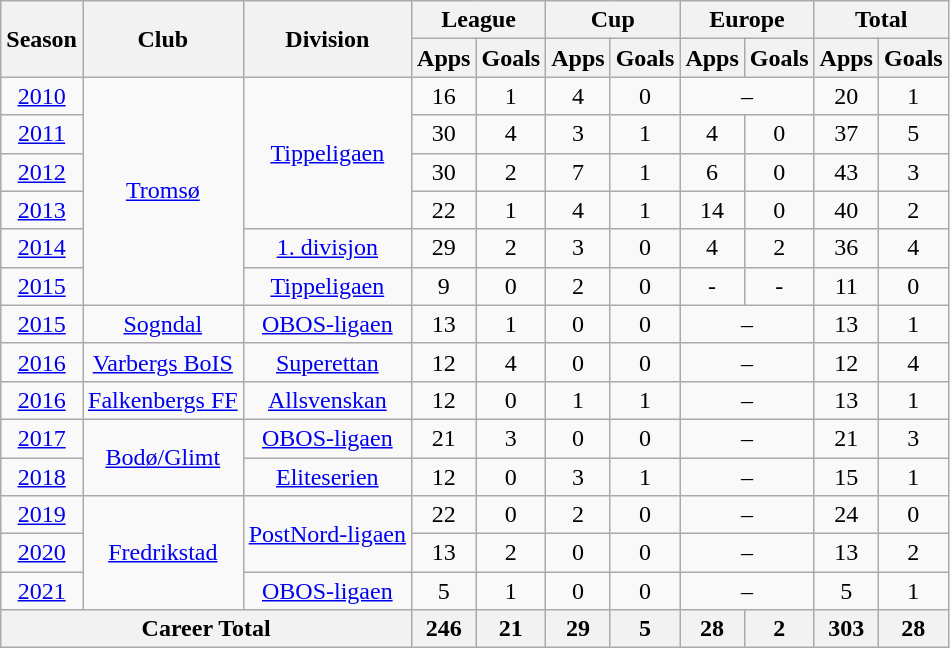<table class="wikitable" style="text-align: center;">
<tr>
<th rowspan="2">Season</th>
<th rowspan="2">Club</th>
<th rowspan="2">Division</th>
<th colspan="2">League</th>
<th colspan="2">Cup</th>
<th colspan="2">Europe</th>
<th colspan="2">Total</th>
</tr>
<tr>
<th>Apps</th>
<th>Goals</th>
<th>Apps</th>
<th>Goals</th>
<th>Apps</th>
<th>Goals</th>
<th>Apps</th>
<th>Goals</th>
</tr>
<tr>
<td><a href='#'>2010</a></td>
<td rowspan="6"><a href='#'>Tromsø</a></td>
<td rowspan="4"><a href='#'>Tippeligaen</a></td>
<td>16</td>
<td>1</td>
<td>4</td>
<td>0</td>
<td colspan="2">–</td>
<td>20</td>
<td>1</td>
</tr>
<tr>
<td><a href='#'>2011</a></td>
<td>30</td>
<td>4</td>
<td>3</td>
<td>1</td>
<td>4</td>
<td>0</td>
<td>37</td>
<td>5</td>
</tr>
<tr>
<td><a href='#'>2012</a></td>
<td>30</td>
<td>2</td>
<td>7</td>
<td>1</td>
<td>6</td>
<td>0</td>
<td>43</td>
<td>3</td>
</tr>
<tr>
<td><a href='#'>2013</a></td>
<td>22</td>
<td>1</td>
<td>4</td>
<td>1</td>
<td>14</td>
<td>0</td>
<td>40</td>
<td>2</td>
</tr>
<tr>
<td><a href='#'>2014</a></td>
<td><a href='#'>1. divisjon</a></td>
<td>29</td>
<td>2</td>
<td>3</td>
<td>0</td>
<td>4</td>
<td>2</td>
<td>36</td>
<td>4</td>
</tr>
<tr>
<td><a href='#'>2015</a></td>
<td><a href='#'>Tippeligaen</a></td>
<td>9</td>
<td>0</td>
<td>2</td>
<td>0</td>
<td>-</td>
<td>-</td>
<td>11</td>
<td>0</td>
</tr>
<tr>
<td><a href='#'>2015</a></td>
<td><a href='#'>Sogndal</a></td>
<td><a href='#'>OBOS-ligaen</a></td>
<td>13</td>
<td>1</td>
<td>0</td>
<td>0</td>
<td colspan="2">–</td>
<td>13</td>
<td>1</td>
</tr>
<tr>
<td><a href='#'>2016</a></td>
<td><a href='#'>Varbergs BoIS</a></td>
<td><a href='#'>Superettan</a></td>
<td>12</td>
<td>4</td>
<td>0</td>
<td>0</td>
<td colspan="2">–</td>
<td>12</td>
<td>4</td>
</tr>
<tr>
<td><a href='#'>2016</a></td>
<td><a href='#'>Falkenbergs FF</a></td>
<td><a href='#'>Allsvenskan</a></td>
<td>12</td>
<td>0</td>
<td>1</td>
<td>1</td>
<td colspan="2">–</td>
<td>13</td>
<td>1</td>
</tr>
<tr>
<td><a href='#'>2017</a></td>
<td rowspan="2" valign="center"><a href='#'>Bodø/Glimt</a></td>
<td rowspan="1" valign="center"><a href='#'>OBOS-ligaen</a></td>
<td>21</td>
<td>3</td>
<td>0</td>
<td>0</td>
<td colspan="2">–</td>
<td>21</td>
<td>3</td>
</tr>
<tr>
<td><a href='#'>2018</a></td>
<td rowspan="1" valign="center"><a href='#'>Eliteserien</a></td>
<td>12</td>
<td>0</td>
<td>3</td>
<td>1</td>
<td colspan="2">–</td>
<td>15</td>
<td>1</td>
</tr>
<tr>
<td><a href='#'>2019</a></td>
<td rowspan="3" valign="center"><a href='#'>Fredrikstad</a></td>
<td rowspan="2" valign="center"><a href='#'>PostNord-ligaen</a></td>
<td>22</td>
<td>0</td>
<td>2</td>
<td>0</td>
<td colspan="2">–</td>
<td>24</td>
<td>0</td>
</tr>
<tr>
<td><a href='#'>2020</a></td>
<td>13</td>
<td>2</td>
<td>0</td>
<td>0</td>
<td colspan="2">–</td>
<td>13</td>
<td>2</td>
</tr>
<tr>
<td><a href='#'>2021</a></td>
<td rowspan="1" valign="center"><a href='#'>OBOS-ligaen</a></td>
<td>5</td>
<td>1</td>
<td>0</td>
<td>0</td>
<td colspan="2">–</td>
<td>5</td>
<td>1</td>
</tr>
<tr>
<th colspan="3">Career Total</th>
<th>246</th>
<th>21</th>
<th>29</th>
<th>5</th>
<th>28</th>
<th>2</th>
<th>303</th>
<th>28</th>
</tr>
</table>
